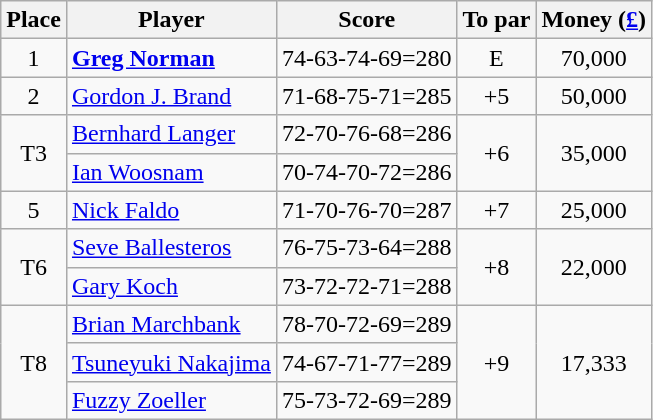<table class="wikitable">
<tr>
<th>Place</th>
<th>Player</th>
<th>Score</th>
<th>To par</th>
<th>Money (<a href='#'>£</a>)</th>
</tr>
<tr>
<td align="center">1</td>
<td> <strong><a href='#'>Greg Norman</a></strong></td>
<td>74-63-74-69=280</td>
<td align="center">E</td>
<td align=center>70,000</td>
</tr>
<tr>
<td align="center">2</td>
<td> <a href='#'>Gordon J. Brand</a></td>
<td>71-68-75-71=285</td>
<td align="center">+5</td>
<td align=center>50,000</td>
</tr>
<tr>
<td rowspan=2 align="center">T3</td>
<td> <a href='#'>Bernhard Langer</a></td>
<td>72-70-76-68=286</td>
<td rowspan=2 align="center">+6</td>
<td rowspan=2 align=center>35,000</td>
</tr>
<tr>
<td> <a href='#'>Ian Woosnam</a></td>
<td>70-74-70-72=286</td>
</tr>
<tr>
<td align="center">5</td>
<td> <a href='#'>Nick Faldo</a></td>
<td>71-70-76-70=287</td>
<td align="center">+7</td>
<td align=center>25,000</td>
</tr>
<tr>
<td rowspan=2 align="center">T6</td>
<td> <a href='#'>Seve Ballesteros</a></td>
<td>76-75-73-64=288</td>
<td rowspan=2 align="center">+8</td>
<td rowspan=2 align=center>22,000</td>
</tr>
<tr>
<td> <a href='#'>Gary Koch</a></td>
<td>73-72-72-71=288</td>
</tr>
<tr>
<td rowspan=3 align="center">T8</td>
<td> <a href='#'>Brian Marchbank</a></td>
<td>78-70-72-69=289</td>
<td rowspan=3 align="center">+9</td>
<td rowspan=3 align=center>17,333</td>
</tr>
<tr>
<td> <a href='#'>Tsuneyuki Nakajima</a></td>
<td>74-67-71-77=289</td>
</tr>
<tr>
<td> <a href='#'>Fuzzy Zoeller</a></td>
<td>75-73-72-69=289</td>
</tr>
</table>
